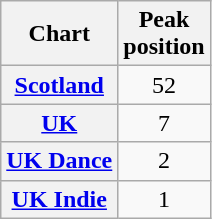<table class="wikitable sortable plainrowheaders" style="text-align:center">
<tr>
<th scope="col">Chart</th>
<th scope="col">Peak<br>position</th>
</tr>
<tr>
<th scope="row"><a href='#'>Scotland</a></th>
<td>52</td>
</tr>
<tr>
<th scope="row"><a href='#'>UK</a></th>
<td>7</td>
</tr>
<tr>
<th scope="row"><a href='#'>UK Dance</a></th>
<td>2</td>
</tr>
<tr>
<th scope="row"><a href='#'>UK Indie</a></th>
<td>1</td>
</tr>
</table>
